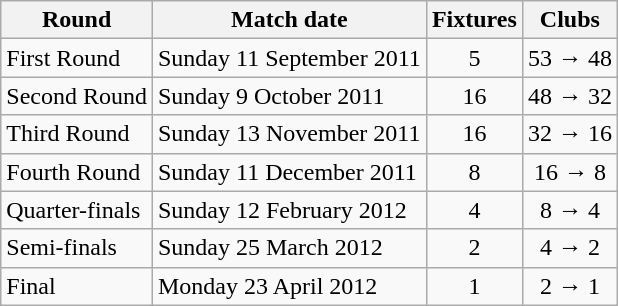<table class="wikitable" style="text-align: center">
<tr>
<th>Round</th>
<th>Match date</th>
<th>Fixtures</th>
<th>Clubs</th>
</tr>
<tr>
<td align=left>First Round</td>
<td align=left>Sunday 11 September 2011</td>
<td>5</td>
<td>53 → 48</td>
</tr>
<tr>
<td align=left>Second Round</td>
<td align=left>Sunday 9 October 2011</td>
<td>16</td>
<td>48 → 32</td>
</tr>
<tr>
<td align=left>Third Round</td>
<td align=left>Sunday 13 November 2011</td>
<td>16</td>
<td>32 → 16</td>
</tr>
<tr>
<td align=left>Fourth Round</td>
<td align=left>Sunday 11 December 2011</td>
<td>8</td>
<td>16 → 8</td>
</tr>
<tr>
<td align=left>Quarter-finals</td>
<td align=left>Sunday 12 February 2012</td>
<td>4</td>
<td>8 → 4</td>
</tr>
<tr>
<td align=left>Semi-finals</td>
<td align=left>Sunday 25 March 2012</td>
<td>2</td>
<td>4 → 2</td>
</tr>
<tr>
<td align=left>Final</td>
<td align=left>Monday 23 April 2012</td>
<td>1</td>
<td>2 → 1</td>
</tr>
</table>
